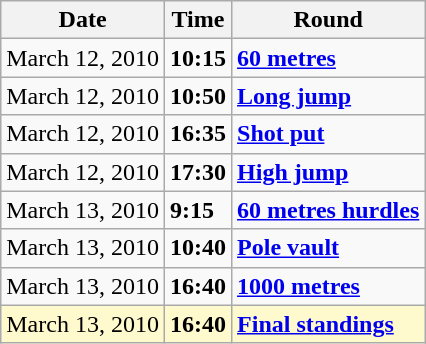<table class="wikitable">
<tr>
<th>Date</th>
<th>Time</th>
<th>Round</th>
</tr>
<tr>
<td>March 12, 2010</td>
<td><strong>10:15</strong></td>
<td><strong><a href='#'>60 metres</a></strong></td>
</tr>
<tr>
<td>March 12, 2010</td>
<td><strong>10:50</strong></td>
<td><strong><a href='#'>Long jump</a></strong></td>
</tr>
<tr>
<td>March 12, 2010</td>
<td><strong>16:35</strong></td>
<td><strong><a href='#'>Shot put</a></strong></td>
</tr>
<tr>
<td>March 12, 2010</td>
<td><strong>17:30</strong></td>
<td><strong><a href='#'>High jump</a></strong></td>
</tr>
<tr>
<td>March 13, 2010</td>
<td><strong>9:15</strong></td>
<td><strong><a href='#'>60 metres hurdles</a></strong></td>
</tr>
<tr>
<td>March 13, 2010</td>
<td><strong>10:40</strong></td>
<td><strong><a href='#'>Pole vault</a></strong></td>
</tr>
<tr>
<td>March 13, 2010</td>
<td><strong>16:40</strong></td>
<td><strong><a href='#'>1000 metres</a></strong></td>
</tr>
<tr style=background:lemonchiffon>
<td>March 13, 2010</td>
<td><strong>16:40</strong></td>
<td><strong><a href='#'>Final standings</a></strong></td>
</tr>
</table>
